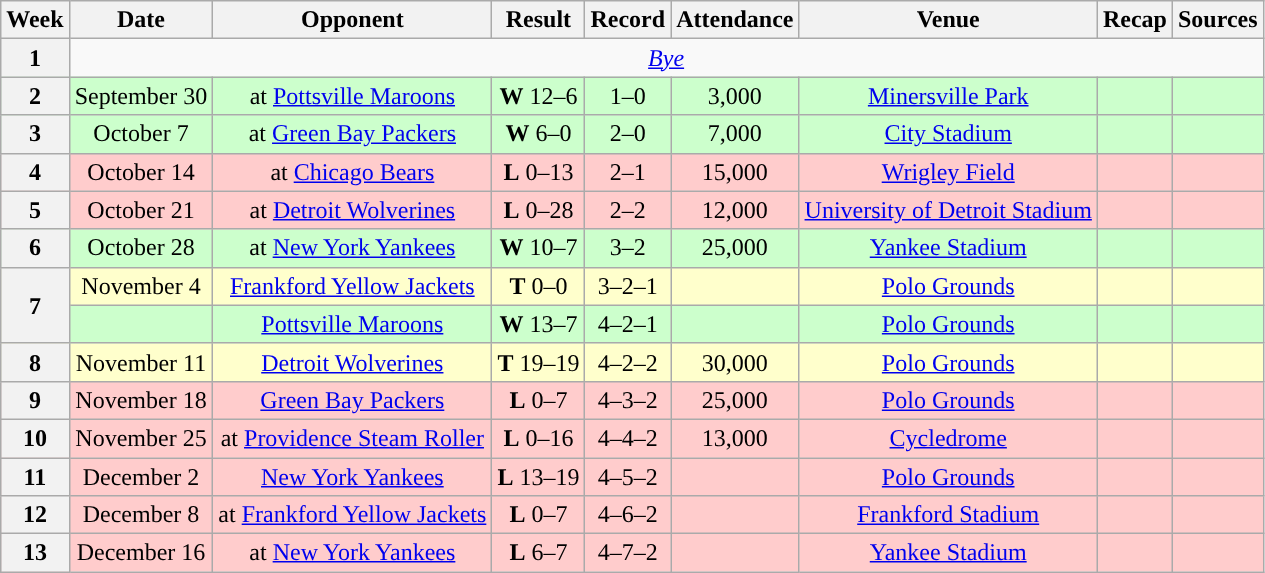<table class="wikitable" style="text-align:center">
<tr>
<th>Week</th>
<th>Date</th>
<th>Opponent</th>
<th>Result</th>
<th>Record</th>
<th>Attendance</th>
<th>Venue</th>
<th>Recap</th>
<th>Sources</th>
</tr>
<tr>
<th>1</th>
<td colspan="9"><em><a href='#'>Bye</a></em></td>
</tr>
<tr style="background:#cfc">
<th>2</th>
<td>September 30</td>
<td>at <a href='#'>Pottsville Maroons</a></td>
<td><strong>W</strong> 12–6</td>
<td>1–0</td>
<td>3,000 </td>
<td><a href='#'>Minersville Park</a></td>
<td></td>
<td></td>
</tr>
<tr style="background:#cfc">
<th>3</th>
<td>October 7</td>
<td>at <a href='#'>Green Bay Packers</a></td>
<td><strong>W</strong> 6–0</td>
<td>2–0</td>
<td>7,000</td>
<td><a href='#'>City Stadium</a></td>
<td></td>
<td></td>
</tr>
<tr style="background:#fcc">
<th>4</th>
<td>October 14</td>
<td>at <a href='#'>Chicago Bears</a></td>
<td><strong>L</strong> 0–13</td>
<td>2–1</td>
<td>15,000</td>
<td><a href='#'>Wrigley Field</a></td>
<td></td>
<td></td>
</tr>
<tr style="background:#fcc">
<th>5</th>
<td>October 21</td>
<td>at <a href='#'>Detroit Wolverines</a></td>
<td><strong>L</strong> 0–28</td>
<td>2–2</td>
<td>12,000</td>
<td><a href='#'>University of Detroit Stadium</a></td>
<td></td>
<td></td>
</tr>
<tr style="background:#cfc">
<th>6</th>
<td>October 28</td>
<td>at <a href='#'>New York Yankees</a></td>
<td><strong>W</strong> 10–7</td>
<td>3–2</td>
<td>25,000</td>
<td><a href='#'>Yankee Stadium</a></td>
<td></td>
<td></td>
</tr>
<tr style="background:#ffc">
<th rowspan="2">7</th>
<td>November 4</td>
<td><a href='#'>Frankford Yellow Jackets</a></td>
<td><strong>T</strong> 0–0</td>
<td>3–2–1</td>
<td></td>
<td><a href='#'>Polo Grounds</a></td>
<td></td>
<td></td>
</tr>
<tr style="background:#cfc">
<td></td>
<td><a href='#'>Pottsville Maroons</a></td>
<td><strong>W</strong> 13–7</td>
<td>4–2–1</td>
<td></td>
<td><a href='#'>Polo Grounds</a></td>
<td></td>
<td></td>
</tr>
<tr style="background:#ffc">
<th>8</th>
<td>November 11</td>
<td><a href='#'>Detroit Wolverines</a></td>
<td><strong>T</strong> 19–19</td>
<td>4–2–2</td>
<td>30,000</td>
<td><a href='#'>Polo Grounds</a></td>
<td></td>
<td></td>
</tr>
<tr style="background:#fcc">
<th>9</th>
<td>November 18</td>
<td><a href='#'>Green Bay Packers</a></td>
<td><strong>L</strong> 0–7</td>
<td>4–3–2</td>
<td>25,000 </td>
<td><a href='#'>Polo Grounds</a></td>
<td></td>
<td></td>
</tr>
<tr style="background:#fcc">
<th>10</th>
<td>November 25</td>
<td>at <a href='#'>Providence Steam Roller</a></td>
<td><strong>L</strong> 0–16</td>
<td>4–4–2</td>
<td>13,000</td>
<td><a href='#'>Cycledrome</a></td>
<td></td>
<td></td>
</tr>
<tr style="background:#fcc">
<th>11</th>
<td>December 2</td>
<td><a href='#'>New York Yankees</a></td>
<td><strong>L</strong> 13–19</td>
<td>4–5–2</td>
<td></td>
<td><a href='#'>Polo Grounds</a></td>
<td></td>
<td></td>
</tr>
<tr style="background:#fcc">
<th>12</th>
<td>December 8</td>
<td>at <a href='#'>Frankford Yellow Jackets</a></td>
<td><strong>L</strong> 0–7</td>
<td>4–6–2</td>
<td></td>
<td><a href='#'>Frankford Stadium</a></td>
<td></td>
<td></td>
</tr>
<tr style="background:#fcc">
<th>13</th>
<td>December 16</td>
<td>at <a href='#'>New York Yankees</a></td>
<td><strong>L</strong> 6–7</td>
<td>4–7–2</td>
<td></td>
<td><a href='#'>Yankee Stadium</a></td>
<td></td>
<td></td>
</tr>
</table>
